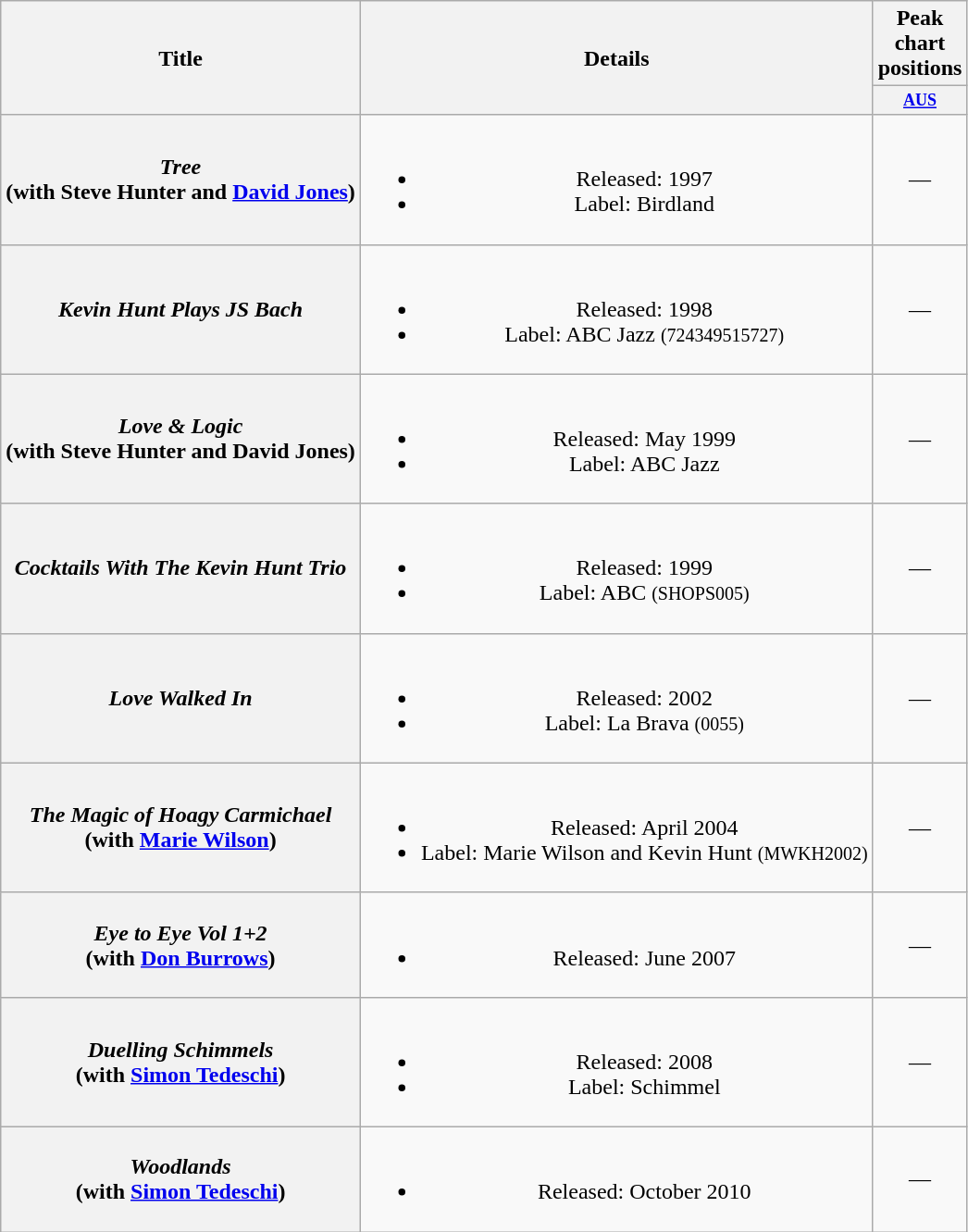<table class="wikitable plainrowheaders" style="text-align:center;">
<tr>
<th rowspan="2">Title</th>
<th rowspan="2">Details</th>
<th>Peak chart positions</th>
</tr>
<tr>
<th style="width:3em;font-size:75%"><a href='#'>AUS</a></th>
</tr>
<tr>
<th scope="row"><em>Tree</em> <br>(with Steve Hunter and <a href='#'>David Jones</a>)</th>
<td><br><ul><li>Released: 1997</li><li>Label: Birdland</li></ul></td>
<td>—</td>
</tr>
<tr>
<th scope="row"><em>Kevin Hunt Plays JS Bach</em></th>
<td><br><ul><li>Released: 1998</li><li>Label: ABC Jazz <small>(724349515727)</small></li></ul></td>
<td>—</td>
</tr>
<tr>
<th scope="row"><em>Love & Logic</em><br>(with Steve Hunter and David Jones)</th>
<td><br><ul><li>Released: May 1999</li><li>Label: ABC Jazz</li></ul></td>
<td>—</td>
</tr>
<tr>
<th scope="row"><em>Cocktails With The Kevin Hunt Trio</em></th>
<td><br><ul><li>Released: 1999</li><li>Label: ABC <small>(SHOPS005)</small></li></ul></td>
<td>—</td>
</tr>
<tr>
<th scope="row"><em>Love Walked In</em></th>
<td><br><ul><li>Released: 2002</li><li>Label: La Brava <small>(0055)</small></li></ul></td>
<td>—</td>
</tr>
<tr>
<th scope="row"><em>The Magic of Hoagy Carmichael</em> <br> (with <a href='#'>Marie Wilson</a>)</th>
<td><br><ul><li>Released: April 2004</li><li>Label: Marie Wilson and Kevin Hunt <small>(MWKH2002)</small></li></ul></td>
<td>—</td>
</tr>
<tr>
<th scope="row"><em>Eye to Eye Vol 1+2</em> <br> (with <a href='#'>Don Burrows</a>)</th>
<td><br><ul><li>Released: June 2007</li></ul></td>
<td>—</td>
</tr>
<tr>
<th scope="row"><em>Duelling Schimmels</em> <br> (with <a href='#'>Simon Tedeschi</a>)</th>
<td><br><ul><li>Released: 2008</li><li>Label: Schimmel</li></ul></td>
<td>—</td>
</tr>
<tr>
<th scope="row"><em>Woodlands</em> <br> (with <a href='#'>Simon Tedeschi</a>)</th>
<td><br><ul><li>Released: October 2010</li></ul></td>
<td>—</td>
</tr>
</table>
